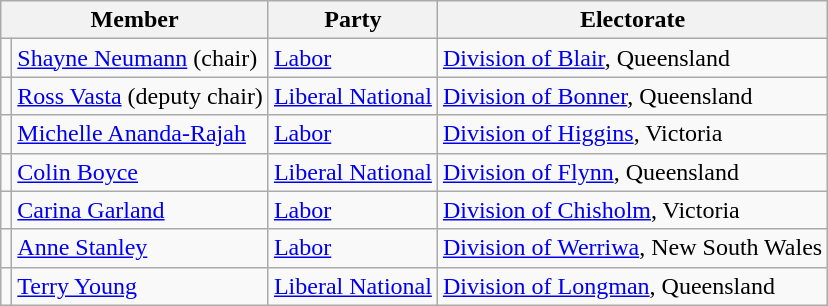<table class="wikitable">
<tr>
<th colspan="2" valign="top">Member</th>
<th valign="top">Party</th>
<th valign="top">Electorate</th>
</tr>
<tr>
<td></td>
<td><a href='#'>Shayne Neumann</a> (chair)</td>
<td><a href='#'>Labor</a></td>
<td><a href='#'>Division of Blair</a>, Queensland</td>
</tr>
<tr>
<td></td>
<td><a href='#'>Ross Vasta</a> (deputy chair)</td>
<td><a href='#'>Liberal National</a></td>
<td><a href='#'>Division of Bonner</a>, Queensland</td>
</tr>
<tr>
<td></td>
<td><a href='#'>Michelle Ananda-Rajah</a></td>
<td><a href='#'>Labor</a></td>
<td><a href='#'>Division of Higgins</a>, Victoria</td>
</tr>
<tr>
<td></td>
<td><a href='#'>Colin Boyce</a></td>
<td><a href='#'>Liberal National</a></td>
<td><a href='#'>Division of Flynn</a>, Queensland</td>
</tr>
<tr>
<td></td>
<td><a href='#'>Carina Garland</a></td>
<td><a href='#'>Labor</a></td>
<td><a href='#'>Division of Chisholm</a>, Victoria</td>
</tr>
<tr>
<td></td>
<td><a href='#'>Anne Stanley</a></td>
<td><a href='#'>Labor</a></td>
<td><a href='#'>Division of Werriwa</a>, New South Wales</td>
</tr>
<tr>
<td></td>
<td><a href='#'>Terry Young</a></td>
<td><a href='#'>Liberal National</a></td>
<td><a href='#'>Division of Longman</a>, Queensland</td>
</tr>
</table>
